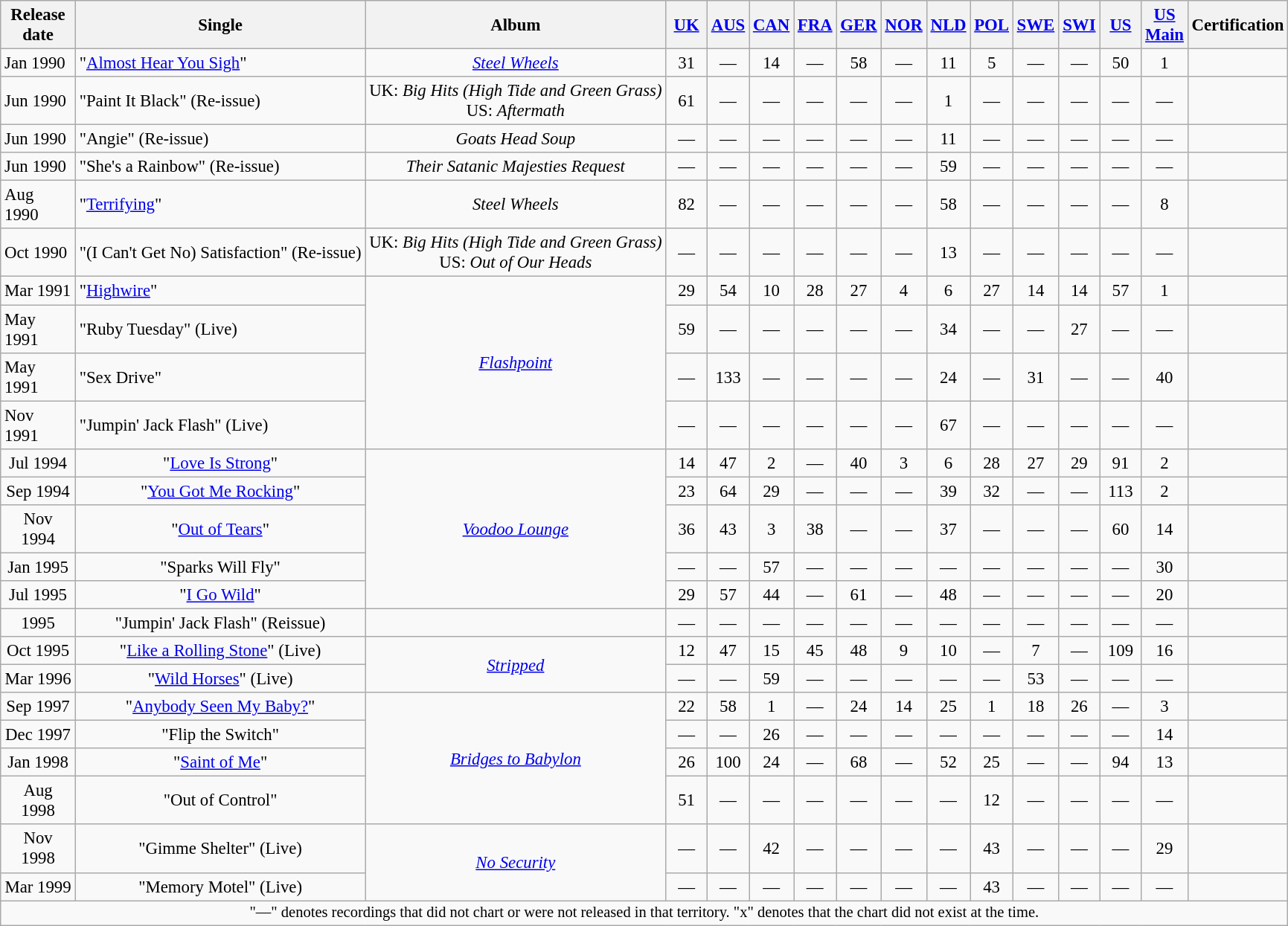<table class="wikitable plainrowheaders" style="text-align:center; font-size:95%" border="1">
<tr>
<th width="60">Release date</th>
<th>Single</th>
<th>Album</th>
<th width="30"><a href='#'>UK</a><br></th>
<th width="30"><a href='#'>AUS</a><br></th>
<th width="30"><a href='#'>CAN</a></th>
<th width="30"><a href='#'>FRA</a></th>
<th width="30"><a href='#'>GER</a><br></th>
<th><a href='#'>NOR</a><br></th>
<th width="30"><a href='#'>NLD</a><br></th>
<th width="30"><a href='#'>POL</a><br></th>
<th><a href='#'>SWE</a><br></th>
<th width="30"><a href='#'>SWI</a><br></th>
<th width="30"><a href='#'>US</a><br></th>
<th width="30"><a href='#'>US<br>Main</a></th>
<th>Certification</th>
</tr>
<tr>
<td align="left">Jan 1990</td>
<td align="left">"<a href='#'>Almost Hear You Sigh</a>"</td>
<td><em><a href='#'>Steel Wheels</a></em></td>
<td>31</td>
<td>—</td>
<td>14</td>
<td>—</td>
<td>58</td>
<td>—</td>
<td>11</td>
<td>5</td>
<td>—</td>
<td>—</td>
<td>50</td>
<td>1</td>
<td></td>
</tr>
<tr>
<td align="left">Jun 1990</td>
<td align="left">"Paint It Black" (Re-issue)</td>
<td>UK: <em>Big Hits (High Tide and Green Grass)</em><br>US: <em>Aftermath</em></td>
<td>61</td>
<td>—</td>
<td>—</td>
<td>—</td>
<td>—</td>
<td>—</td>
<td>1</td>
<td>—</td>
<td>—</td>
<td>—</td>
<td>—</td>
<td>—</td>
<td></td>
</tr>
<tr>
<td align="left">Jun 1990</td>
<td align="left">"Angie" (Re-issue)</td>
<td><em>Goats Head Soup</em></td>
<td>—</td>
<td>—</td>
<td>—</td>
<td>—</td>
<td>—</td>
<td>—</td>
<td>11</td>
<td>—</td>
<td>—</td>
<td>—</td>
<td>—</td>
<td>—</td>
<td></td>
</tr>
<tr>
<td align="left">Jun 1990</td>
<td align="left">"She's a Rainbow" (Re-issue)</td>
<td><em>Their Satanic Majesties Request</em></td>
<td>—</td>
<td>—</td>
<td>—</td>
<td>—</td>
<td>—</td>
<td>—</td>
<td>59</td>
<td>—</td>
<td>—</td>
<td>—</td>
<td>—</td>
<td>—</td>
<td></td>
</tr>
<tr>
<td align="left">Aug 1990</td>
<td align="left">"<a href='#'>Terrifying</a>"</td>
<td><em>Steel Wheels</em></td>
<td>82</td>
<td>—</td>
<td>—</td>
<td>—</td>
<td>—</td>
<td>—</td>
<td>58</td>
<td>—</td>
<td>—</td>
<td>—</td>
<td>—</td>
<td>8</td>
<td></td>
</tr>
<tr>
<td align="left">Oct 1990</td>
<td align="left">"(I Can't Get No) Satisfaction" (Re-issue)</td>
<td>UK: <em>Big Hits (High Tide and Green Grass)</em><br>US: <em>Out of Our Heads</em></td>
<td>—</td>
<td>—</td>
<td>—</td>
<td>—</td>
<td>—</td>
<td>—</td>
<td>13</td>
<td>—</td>
<td>—</td>
<td>—</td>
<td>—</td>
<td>—</td>
<td></td>
</tr>
<tr>
<td align="left">Mar 1991</td>
<td align="left">"<a href='#'>Highwire</a>"</td>
<td rowspan="4"><em><a href='#'>Flashpoint</a></em></td>
<td>29</td>
<td>54</td>
<td>10</td>
<td>28</td>
<td>27</td>
<td>4</td>
<td>6</td>
<td>27</td>
<td>14</td>
<td>14</td>
<td>57</td>
<td>1</td>
<td></td>
</tr>
<tr>
<td align="left">May 1991</td>
<td align="left">"Ruby Tuesday" (Live)</td>
<td>59</td>
<td>—</td>
<td>—</td>
<td>—</td>
<td>—</td>
<td>—</td>
<td>34</td>
<td>—</td>
<td>—</td>
<td>27</td>
<td>—</td>
<td>—</td>
<td></td>
</tr>
<tr>
<td align="left">May 1991</td>
<td align="left">"Sex Drive"</td>
<td>—</td>
<td>133</td>
<td>—</td>
<td>—</td>
<td>—</td>
<td>—</td>
<td>24</td>
<td>—</td>
<td>31</td>
<td>—</td>
<td>—</td>
<td>40</td>
<td></td>
</tr>
<tr>
<td align="left">Nov 1991</td>
<td align="left">"Jumpin' Jack Flash" (Live)</td>
<td>—</td>
<td>—</td>
<td>—</td>
<td>—</td>
<td>—</td>
<td>—</td>
<td>67</td>
<td>—</td>
<td>—</td>
<td>—</td>
<td>—</td>
<td>—</td>
<td></td>
</tr>
<tr>
<td>Jul 1994</td>
<td>"<a href='#'>Love Is Strong</a>"</td>
<td rowspan="5"><em><a href='#'>Voodoo Lounge</a></em></td>
<td>14</td>
<td>47</td>
<td>2</td>
<td>—</td>
<td>40</td>
<td>3</td>
<td>6</td>
<td>28</td>
<td>27</td>
<td>29</td>
<td>91</td>
<td>2</td>
<td></td>
</tr>
<tr>
<td>Sep 1994</td>
<td>"<a href='#'>You Got Me Rocking</a>"</td>
<td>23</td>
<td>64</td>
<td>29</td>
<td>—</td>
<td>—</td>
<td>—</td>
<td>39</td>
<td>32</td>
<td>—</td>
<td>—</td>
<td>113</td>
<td>2</td>
<td></td>
</tr>
<tr>
<td>Nov 1994</td>
<td>"<a href='#'>Out of Tears</a>"</td>
<td>36</td>
<td>43</td>
<td>3</td>
<td>38</td>
<td>—</td>
<td>—</td>
<td>37</td>
<td>—</td>
<td>—</td>
<td>—</td>
<td>60</td>
<td>14</td>
<td></td>
</tr>
<tr>
<td>Jan 1995</td>
<td>"Sparks Will Fly"</td>
<td>—</td>
<td>—</td>
<td>57</td>
<td>—</td>
<td>—</td>
<td>—</td>
<td>—</td>
<td>—</td>
<td>—</td>
<td>—</td>
<td>—</td>
<td>30</td>
<td></td>
</tr>
<tr>
<td>Jul 1995</td>
<td>"<a href='#'>I Go Wild</a>"</td>
<td>29</td>
<td>57</td>
<td>44</td>
<td>—</td>
<td>61</td>
<td>—</td>
<td>48</td>
<td>—</td>
<td>—</td>
<td>—</td>
<td>—</td>
<td>20</td>
<td></td>
</tr>
<tr>
<td>1995</td>
<td>"Jumpin' Jack Flash" (Reissue)</td>
<td></td>
<td>—</td>
<td>—</td>
<td>—</td>
<td>—</td>
<td>—</td>
<td>—</td>
<td>—</td>
<td>—</td>
<td>—</td>
<td>—</td>
<td>—</td>
<td>—</td>
<td></td>
</tr>
<tr>
<td>Oct 1995</td>
<td>"<a href='#'>Like a Rolling Stone</a>" (Live)</td>
<td rowspan="2"><em><a href='#'>Stripped</a></em></td>
<td>12</td>
<td>47</td>
<td>15</td>
<td>45</td>
<td>48</td>
<td>9</td>
<td>10</td>
<td>—</td>
<td>7</td>
<td>—</td>
<td>109</td>
<td>16</td>
<td></td>
</tr>
<tr>
<td>Mar 1996</td>
<td>"<a href='#'>Wild Horses</a>" (Live)</td>
<td>—</td>
<td>—</td>
<td>59</td>
<td>—</td>
<td>—</td>
<td>—</td>
<td>—</td>
<td>—</td>
<td>53</td>
<td>—</td>
<td>—</td>
<td>—</td>
<td></td>
</tr>
<tr>
<td>Sep 1997</td>
<td>"<a href='#'>Anybody Seen My Baby?</a>"</td>
<td rowspan="4"><em><a href='#'>Bridges to Babylon</a></em></td>
<td>22</td>
<td>58</td>
<td>1</td>
<td>—</td>
<td>24</td>
<td>14</td>
<td>25</td>
<td>1</td>
<td>18</td>
<td>26</td>
<td>—</td>
<td>3</td>
<td></td>
</tr>
<tr>
<td>Dec 1997</td>
<td>"Flip the Switch"</td>
<td>—</td>
<td>—</td>
<td>26</td>
<td>—</td>
<td>—</td>
<td>—</td>
<td>—</td>
<td>—</td>
<td>—</td>
<td>—</td>
<td>—</td>
<td>14</td>
<td></td>
</tr>
<tr>
<td>Jan 1998</td>
<td>"<a href='#'>Saint of Me</a>"</td>
<td>26</td>
<td>100</td>
<td>24</td>
<td>—</td>
<td>68</td>
<td>—</td>
<td>52</td>
<td>25</td>
<td>—</td>
<td>—</td>
<td>94</td>
<td>13</td>
<td></td>
</tr>
<tr>
<td>Aug 1998</td>
<td>"Out of Control"</td>
<td>51</td>
<td>—</td>
<td>—</td>
<td>—</td>
<td>—</td>
<td>—</td>
<td>—</td>
<td>12</td>
<td>—</td>
<td>—</td>
<td>—</td>
<td>—</td>
<td></td>
</tr>
<tr>
<td>Nov 1998</td>
<td>"Gimme Shelter" (Live)</td>
<td rowspan="2"><em><a href='#'>No Security</a></em></td>
<td>—</td>
<td>—</td>
<td>42</td>
<td>—</td>
<td>—</td>
<td>—</td>
<td>—</td>
<td>43</td>
<td>—</td>
<td>—</td>
<td>—</td>
<td>29</td>
<td></td>
</tr>
<tr>
<td>Mar 1999</td>
<td>"Memory Motel" (Live)</td>
<td>—</td>
<td>—</td>
<td>—</td>
<td>—</td>
<td>—</td>
<td>—</td>
<td>—</td>
<td>43</td>
<td>—</td>
<td>—</td>
<td>—</td>
<td>—</td>
<td></td>
</tr>
<tr>
<td colspan="18" style="text-align:center; font-size:90%;">"—" denotes recordings that did not chart or were not released in that territory. "x" denotes that the chart did not exist at the time.</td>
</tr>
</table>
